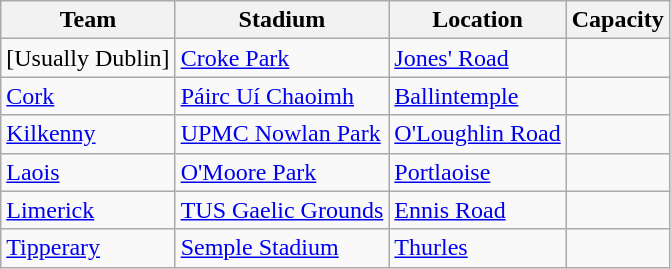<table class="wikitable sortable">
<tr>
<th>Team</th>
<th>Stadium</th>
<th>Location</th>
<th>Capacity</th>
</tr>
<tr>
<td>[Usually Dublin]</td>
<td><a href='#'>Croke Park</a></td>
<td><a href='#'>Jones' Road</a></td>
<td style="text-align:center"></td>
</tr>
<tr>
<td><a href='#'>Cork</a></td>
<td><a href='#'>Páirc Uí Chaoimh</a></td>
<td><a href='#'>Ballintemple</a></td>
<td style="text-align:center"></td>
</tr>
<tr>
<td><a href='#'>Kilkenny</a></td>
<td><a href='#'>UPMC Nowlan Park</a></td>
<td><a href='#'>O'Loughlin Road</a></td>
<td style="text-align:center"></td>
</tr>
<tr>
<td><a href='#'>Laois</a></td>
<td><a href='#'>O'Moore Park</a></td>
<td><a href='#'>Portlaoise</a></td>
<td style="text-align:center"></td>
</tr>
<tr>
<td><a href='#'>Limerick</a></td>
<td><a href='#'>TUS Gaelic Grounds</a></td>
<td><a href='#'>Ennis Road</a></td>
<td style="text-align:center"></td>
</tr>
<tr>
<td><a href='#'>Tipperary</a></td>
<td><a href='#'>Semple Stadium</a></td>
<td><a href='#'>Thurles</a></td>
<td style="text-align:center"></td>
</tr>
</table>
